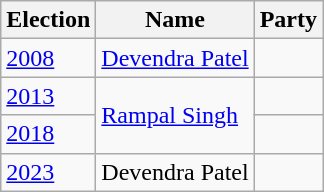<table class="wikitable sortable">
<tr>
<th>Election</th>
<th>Name</th>
<th colspan=2>Party</th>
</tr>
<tr>
<td><a href='#'>2008</a></td>
<td><a href='#'>Devendra Patel</a></td>
<td></td>
</tr>
<tr>
<td><a href='#'>2013</a></td>
<td rowspan=2><a href='#'>Rampal Singh</a></td>
<td></td>
</tr>
<tr>
<td><a href='#'>2018</a></td>
</tr>
<tr>
<td><a href='#'>2023</a></td>
<td>Devendra Patel</td>
<td></td>
</tr>
</table>
